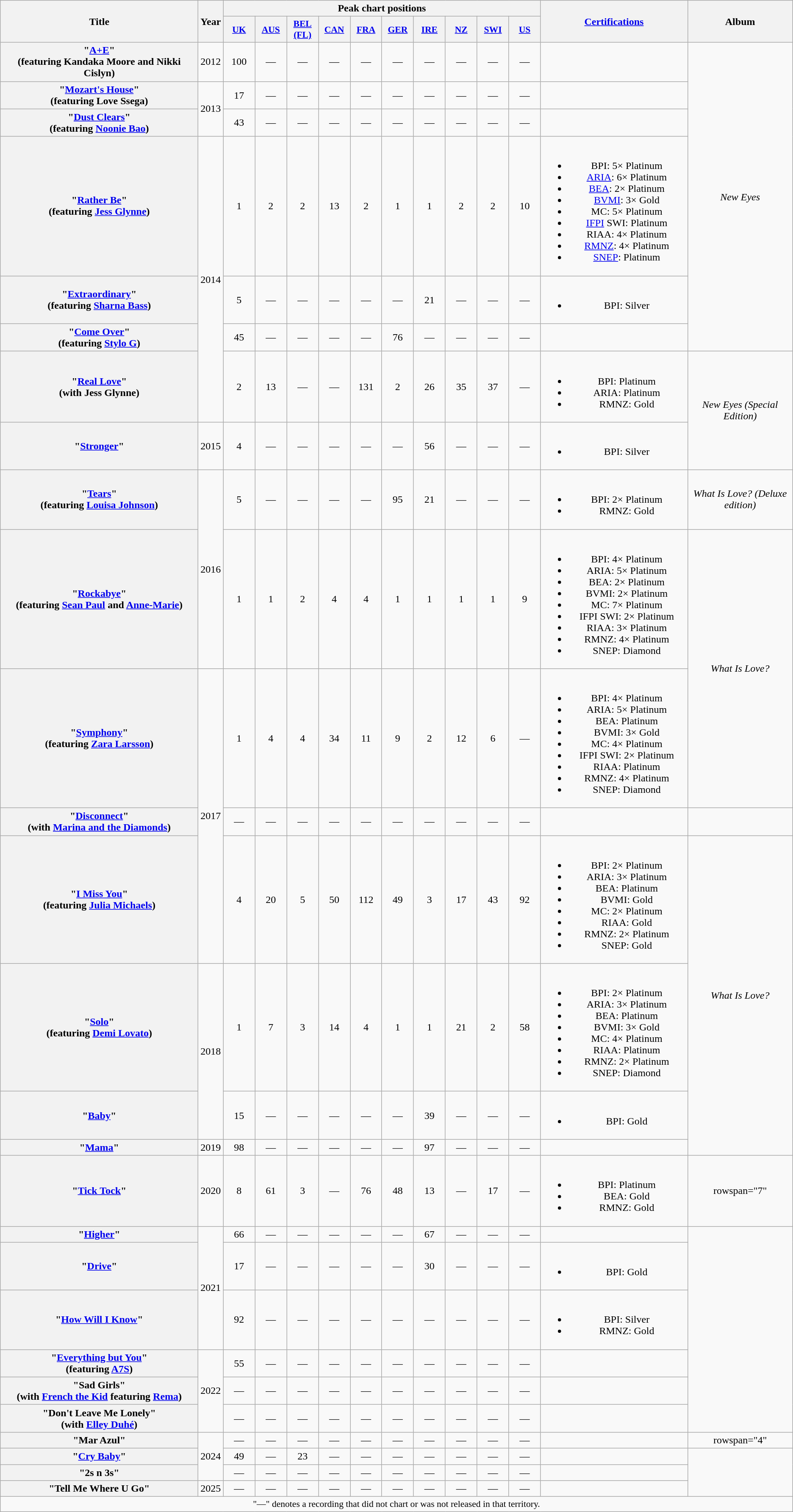<table class="wikitable plainrowheaders" style="text-align:center;">
<tr>
<th scope="col" rowspan="2" style="width:19em;">Title</th>
<th scope="col" rowspan="2" style="width:1em;">Year</th>
<th scope="col" colspan="10">Peak chart positions</th>
<th scope="col" rowspan="2" style="width:14em;"><a href='#'>Certifications</a></th>
<th scope="col" rowspan="2">Album</th>
</tr>
<tr>
<th scope="col" style="width:3em;font-size:90%;"><a href='#'>UK</a><br></th>
<th scope="col" style="width:3em;font-size:90%;"><a href='#'>AUS</a><br></th>
<th scope="col" style="width:3em;font-size:90%;"><a href='#'>BEL<br>(FL)</a><br></th>
<th scope="col" style="width:3em;font-size:90%;"><a href='#'>CAN</a><br></th>
<th scope="col" style="width:3em;font-size:90%;"><a href='#'>FRA</a><br></th>
<th scope="col" style="width:3em;font-size:90%;"><a href='#'>GER</a><br></th>
<th scope="col" style="width:3em;font-size:90%;"><a href='#'>IRE</a><br></th>
<th scope="col" style="width:3em;font-size:90%;"><a href='#'>NZ</a><br></th>
<th scope="col" style="width:3em;font-size:90%;"><a href='#'>SWI</a><br></th>
<th scope="col" style="width:3em;font-size:90%;"><a href='#'>US</a><br></th>
</tr>
<tr>
<th scope="row">"<a href='#'>A+E</a>"<br><span>(featuring Kandaka Moore and Nikki Cislyn)</span></th>
<td>2012</td>
<td>100</td>
<td>—</td>
<td>—</td>
<td>—</td>
<td>—</td>
<td>—</td>
<td>—</td>
<td>—</td>
<td>—</td>
<td>—</td>
<td></td>
<td rowspan="6"><em>New Eyes</em></td>
</tr>
<tr>
<th scope="row">"<a href='#'>Mozart's House</a>"<br><span>(featuring Love Ssega)</span></th>
<td rowspan="2">2013</td>
<td>17</td>
<td>—</td>
<td>—</td>
<td>—</td>
<td>—</td>
<td>—</td>
<td>—</td>
<td>—</td>
<td>—</td>
<td>—</td>
<td></td>
</tr>
<tr>
<th scope="row">"<a href='#'>Dust Clears</a>"<br><span>(featuring <a href='#'>Noonie Bao</a>)</span></th>
<td>43</td>
<td>—</td>
<td>—</td>
<td>—</td>
<td>—</td>
<td>—</td>
<td>—</td>
<td>—</td>
<td>—</td>
<td>—</td>
<td></td>
</tr>
<tr>
<th scope="row">"<a href='#'>Rather Be</a>"<br><span>(featuring <a href='#'>Jess Glynne</a>)</span></th>
<td rowspan="4">2014</td>
<td>1</td>
<td>2</td>
<td>2</td>
<td>13</td>
<td>2</td>
<td>1</td>
<td>1</td>
<td>2</td>
<td>2</td>
<td>10</td>
<td><br><ul><li>BPI: 5× Platinum</li><li><a href='#'>ARIA</a>: 6× Platinum</li><li><a href='#'>BEA</a>: 2× Platinum</li><li><a href='#'>BVMI</a>: 3× Gold</li><li>MC: 5× Platinum</li><li><a href='#'>IFPI</a> SWI: Platinum</li><li>RIAA: 4× Platinum</li><li><a href='#'>RMNZ</a>: 4× Platinum</li><li><a href='#'>SNEP</a>: Platinum</li></ul></td>
</tr>
<tr>
<th scope="row">"<a href='#'>Extraordinary</a>"<br><span>(featuring <a href='#'>Sharna Bass</a>)</span></th>
<td>5</td>
<td>—</td>
<td>—</td>
<td>—</td>
<td>—</td>
<td>—</td>
<td>21</td>
<td>—</td>
<td>—</td>
<td>—</td>
<td><br><ul><li>BPI: Silver</li></ul></td>
</tr>
<tr>
<th scope="row">"<a href='#'>Come Over</a>"<br><span>(featuring <a href='#'>Stylo G</a>)</span></th>
<td>45</td>
<td>—</td>
<td>—</td>
<td>—</td>
<td>—</td>
<td>76</td>
<td>—</td>
<td>—</td>
<td>—</td>
<td>—</td>
<td></td>
</tr>
<tr>
<th scope="row">"<a href='#'>Real Love</a>"<br><span>(with Jess Glynne)</span></th>
<td>2</td>
<td>13</td>
<td>—</td>
<td>—</td>
<td>131</td>
<td>2</td>
<td>26</td>
<td>35</td>
<td>37</td>
<td>—</td>
<td><br><ul><li>BPI: Platinum</li><li>ARIA: Platinum</li><li>RMNZ: Gold</li></ul></td>
<td rowspan="2"><em>New Eyes (Special Edition)</em></td>
</tr>
<tr>
<th scope="row">"<a href='#'>Stronger</a>"</th>
<td>2015</td>
<td>4</td>
<td>—</td>
<td>—</td>
<td>—</td>
<td>—</td>
<td>—</td>
<td>56</td>
<td>—</td>
<td>—</td>
<td>—</td>
<td><br><ul><li>BPI: Silver</li></ul></td>
</tr>
<tr>
<th scope="row">"<a href='#'>Tears</a>"<br><span>(featuring <a href='#'>Louisa Johnson</a>)</span></th>
<td rowspan="2">2016</td>
<td>5</td>
<td>—</td>
<td>—</td>
<td>—</td>
<td>—</td>
<td>95</td>
<td>21</td>
<td>—</td>
<td>—</td>
<td>—</td>
<td><br><ul><li>BPI: 2× Platinum</li><li>RMNZ: Gold</li></ul></td>
<td><em>What Is Love? (Deluxe edition)</em></td>
</tr>
<tr>
<th scope="row">"<a href='#'>Rockabye</a>"<br><span>(featuring <a href='#'>Sean Paul</a> and <a href='#'>Anne-Marie</a>)</span></th>
<td>1</td>
<td>1</td>
<td>2</td>
<td>4</td>
<td>4</td>
<td>1</td>
<td>1</td>
<td>1</td>
<td>1</td>
<td>9</td>
<td><br><ul><li>BPI: 4× Platinum</li><li>ARIA: 5× Platinum</li><li>BEA: 2× Platinum</li><li>BVMI: 2× Platinum</li><li>MC: 7× Platinum</li><li>IFPI SWI: 2× Platinum</li><li>RIAA: 3× Platinum</li><li>RMNZ: 4× Platinum</li><li>SNEP: Diamond</li></ul></td>
<td rowspan="2"><em>What Is Love?</em></td>
</tr>
<tr>
<th scope="row">"<a href='#'>Symphony</a>"<br><span>(featuring <a href='#'>Zara Larsson</a>)</span></th>
<td rowspan="3">2017</td>
<td>1</td>
<td>4</td>
<td>4</td>
<td>34</td>
<td>11</td>
<td>9</td>
<td>2</td>
<td>12</td>
<td>6</td>
<td>—</td>
<td><br><ul><li>BPI: 4× Platinum</li><li>ARIA: 5× Platinum</li><li>BEA: Platinum</li><li>BVMI: 3× Gold</li><li>MC: 4× Platinum</li><li>IFPI SWI: 2× Platinum</li><li>RIAA: Platinum</li><li>RMNZ: 4× Platinum</li><li>SNEP: Diamond</li></ul></td>
</tr>
<tr>
<th scope="row">"<a href='#'>Disconnect</a>"<br><span>(with <a href='#'>Marina and the Diamonds</a>)</span></th>
<td>—</td>
<td>—</td>
<td>—</td>
<td>—</td>
<td>—</td>
<td>—</td>
<td>—</td>
<td>—</td>
<td>—</td>
<td>—</td>
<td></td>
<td></td>
</tr>
<tr>
<th scope="row">"<a href='#'>I Miss You</a>"<br><span>(featuring <a href='#'>Julia Michaels</a>)</span></th>
<td>4</td>
<td>20</td>
<td>5</td>
<td>50</td>
<td>112</td>
<td>49</td>
<td>3</td>
<td>17</td>
<td>43</td>
<td>92</td>
<td><br><ul><li>BPI: 2× Platinum</li><li>ARIA: 3× Platinum</li><li>BEA: Platinum</li><li>BVMI: Gold</li><li>MC: 2× Platinum</li><li>RIAA: Gold</li><li>RMNZ: 2× Platinum</li><li>SNEP: Gold</li></ul></td>
<td rowspan="4"><em>What Is Love?</em></td>
</tr>
<tr>
<th scope="row">"<a href='#'>Solo</a>"<br><span>(featuring <a href='#'>Demi Lovato</a>)</span></th>
<td rowspan="2">2018</td>
<td>1</td>
<td>7</td>
<td>3</td>
<td>14</td>
<td>4</td>
<td>1</td>
<td>1</td>
<td>21</td>
<td>2</td>
<td>58</td>
<td><br><ul><li>BPI: 2× Platinum</li><li>ARIA: 3× Platinum</li><li>BEA: Platinum</li><li>BVMI: 3× Gold</li><li>MC: 4× Platinum</li><li>RIAA: Platinum</li><li>RMNZ: 2× Platinum</li><li>SNEP: Diamond</li></ul></td>
</tr>
<tr>
<th scope="row">"<a href='#'>Baby</a>"<br></th>
<td>15</td>
<td>—</td>
<td>—</td>
<td>—</td>
<td>—</td>
<td>—</td>
<td>39</td>
<td>—</td>
<td>—</td>
<td>—</td>
<td><br><ul><li>BPI: Gold</li></ul></td>
</tr>
<tr>
<th scope="row">"<a href='#'>Mama</a>"<br></th>
<td>2019</td>
<td>98</td>
<td>—</td>
<td>—</td>
<td>—</td>
<td>—</td>
<td>—</td>
<td>97</td>
<td>—</td>
<td>—</td>
<td>—</td>
<td></td>
</tr>
<tr>
<th scope="row">"<a href='#'>Tick Tock</a>"<br></th>
<td>2020</td>
<td>8</td>
<td>61</td>
<td>3</td>
<td>—</td>
<td>76</td>
<td>48</td>
<td>13</td>
<td>—</td>
<td>17</td>
<td>—</td>
<td><br><ul><li>BPI: Platinum</li><li>BEA: Gold</li><li>RMNZ: Gold</li></ul></td>
<td>rowspan="7" </td>
</tr>
<tr>
<th scope="row">"<a href='#'>Higher</a>"<br></th>
<td rowspan="3">2021</td>
<td>66</td>
<td>—</td>
<td>—</td>
<td>—</td>
<td>—</td>
<td>—</td>
<td>67</td>
<td>—</td>
<td>—</td>
<td>—</td>
<td></td>
</tr>
<tr>
<th scope="row">"<a href='#'>Drive</a>"<br></th>
<td>17</td>
<td>—</td>
<td>—</td>
<td>—</td>
<td>—</td>
<td>—</td>
<td>30<br></td>
<td>—</td>
<td>—</td>
<td>—</td>
<td><br><ul><li>BPI: Gold</li></ul></td>
</tr>
<tr>
<th scope="row">"<a href='#'>How Will I Know</a>"<br></th>
<td>92</td>
<td>—</td>
<td>―</td>
<td>―</td>
<td>―</td>
<td>―</td>
<td>―</td>
<td>―</td>
<td>―</td>
<td>―</td>
<td><br><ul><li>BPI: Silver</li><li>RMNZ: Gold</li></ul></td>
</tr>
<tr>
<th scope="row">"<a href='#'>Everything but You</a>" <br><span>(featuring <a href='#'>A7S</a>)</span></th>
<td rowspan="3">2022</td>
<td>55</td>
<td>―</td>
<td>―</td>
<td>―</td>
<td>―</td>
<td>―</td>
<td>―</td>
<td>―</td>
<td>―</td>
<td>―</td>
<td></td>
</tr>
<tr>
<th scope="row">"Sad Girls"<br><span>(with <a href='#'>French the Kid</a> featuring <a href='#'>Rema</a>)</span></th>
<td>—</td>
<td>―</td>
<td>―</td>
<td>―</td>
<td>―</td>
<td>―</td>
<td>―</td>
<td>―</td>
<td>―</td>
<td>―</td>
<td></td>
</tr>
<tr>
<th scope="row">"Don't Leave Me Lonely"<br><span>(with <a href='#'>Elley Duhé</a>)</span></th>
<td>—</td>
<td>―</td>
<td>―</td>
<td>―</td>
<td>―</td>
<td>―</td>
<td>―</td>
<td>―</td>
<td>―</td>
<td>―</td>
<td></td>
</tr>
<tr>
<th scope="row">"Mar Azul"<br></th>
<td rowspan="3">2024</td>
<td>—</td>
<td>―</td>
<td>―</td>
<td>―</td>
<td>―</td>
<td>―</td>
<td>―</td>
<td>―</td>
<td>―</td>
<td>―</td>
<td></td>
<td>rowspan="4" </td>
</tr>
<tr>
<th scope="row">"<a href='#'>Cry Baby</a>"<br></th>
<td>49</td>
<td>―</td>
<td>23</td>
<td>―</td>
<td>―</td>
<td>―</td>
<td>―</td>
<td>―</td>
<td>―</td>
<td>―</td>
<td></td>
</tr>
<tr>
<th scope="row">"2s n 3s"<br></th>
<td>—</td>
<td>―</td>
<td>―</td>
<td>―</td>
<td>―</td>
<td>―</td>
<td>―</td>
<td>―</td>
<td>―</td>
<td>―</td>
<td></td>
</tr>
<tr>
<th scope="row">"Tell Me Where U Go"<br></th>
<td>2025</td>
<td>—</td>
<td>―</td>
<td>―</td>
<td>―</td>
<td>―</td>
<td>―</td>
<td>―</td>
<td>―</td>
<td>―</td>
<td>―</td>
<td></td>
</tr>
<tr>
<td colspan="14" style="font-size:90%">"—" denotes a recording that did not chart or was not released in that territory.</td>
</tr>
</table>
